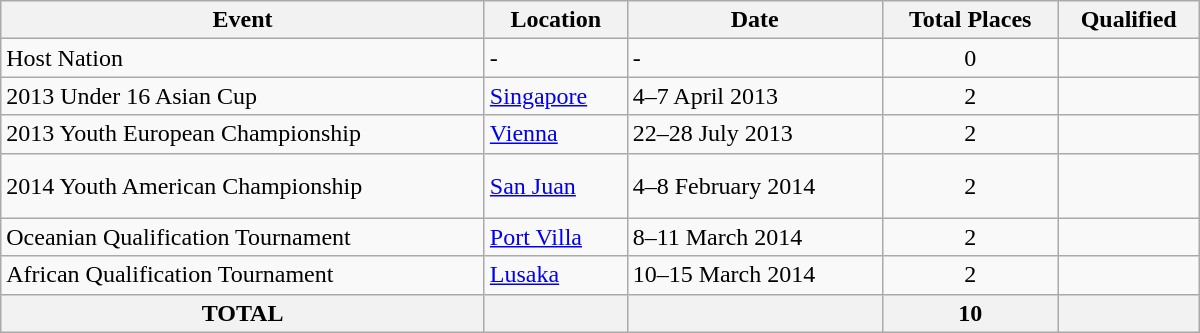<table class="wikitable" width=800>
<tr>
<th>Event</th>
<th>Location</th>
<th>Date</th>
<th>Total Places</th>
<th>Qualified</th>
</tr>
<tr>
<td>Host Nation</td>
<td>-</td>
<td>-</td>
<td align="center">0</td>
<td><s></s></td>
</tr>
<tr>
<td>2013 Under 16 Asian Cup</td>
<td> <a href='#'>Singapore</a></td>
<td>4–7 April 2013</td>
<td align="center">2</td>
<td><br></td>
</tr>
<tr>
<td>2013 Youth European Championship</td>
<td> <a href='#'>Vienna</a></td>
<td>22–28 July 2013</td>
<td align="center">2</td>
<td><br></td>
</tr>
<tr>
<td>2014 Youth American Championship</td>
<td> <a href='#'>San Juan</a></td>
<td>4–8 February 2014</td>
<td align="center">2</td>
<td><s></s> <br><br></td>
</tr>
<tr>
<td>Oceanian Qualification Tournament</td>
<td> <a href='#'>Port Villa</a></td>
<td>8–11 March 2014</td>
<td align="center">2</td>
<td><br></td>
</tr>
<tr>
<td>African Qualification Tournament</td>
<td> <a href='#'>Lusaka</a></td>
<td>10–15 March 2014</td>
<td align="center">2</td>
<td><br></td>
</tr>
<tr>
<th>TOTAL</th>
<th></th>
<th></th>
<th>10</th>
<th></th>
</tr>
</table>
